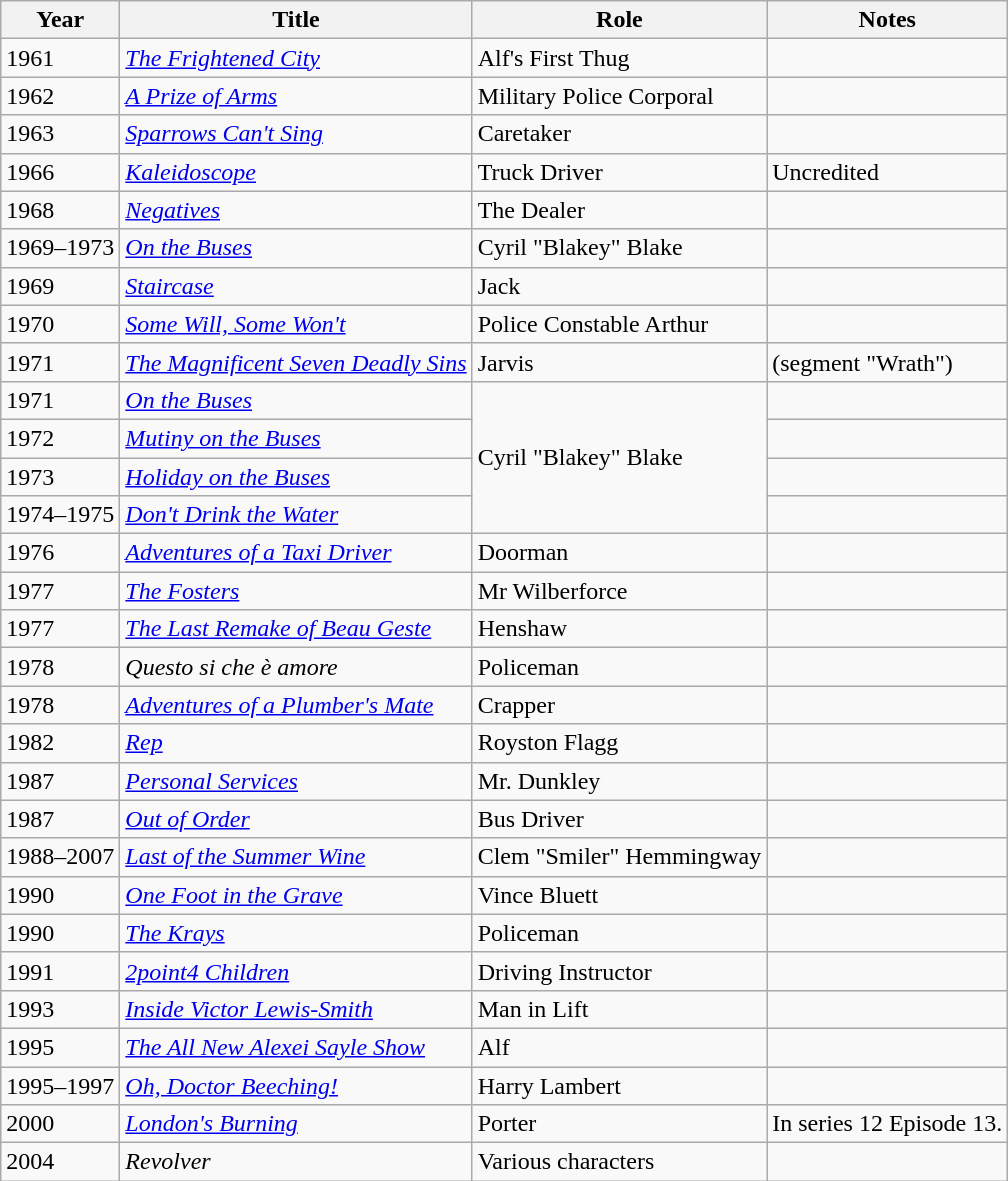<table class="wikitable sortable">
<tr>
<th>Year</th>
<th>Title</th>
<th>Role</th>
<th>Notes</th>
</tr>
<tr>
<td>1961</td>
<td><em><a href='#'>The Frightened City</a></em></td>
<td>Alf's First Thug</td>
<td></td>
</tr>
<tr>
<td>1962</td>
<td><em><a href='#'>A Prize of Arms</a></em></td>
<td>Military Police Corporal</td>
<td></td>
</tr>
<tr>
<td>1963</td>
<td><em><a href='#'>Sparrows Can't Sing</a></em></td>
<td>Caretaker</td>
<td></td>
</tr>
<tr>
<td>1966</td>
<td><em><a href='#'>Kaleidoscope</a></em></td>
<td>Truck Driver</td>
<td>Uncredited</td>
</tr>
<tr>
<td>1968</td>
<td><em><a href='#'>Negatives</a></em></td>
<td>The Dealer</td>
<td></td>
</tr>
<tr>
<td>1969–1973</td>
<td><em><a href='#'>On the Buses</a></em></td>
<td>Cyril "Blakey" Blake</td>
<td></td>
</tr>
<tr>
<td>1969</td>
<td><em><a href='#'>Staircase</a></em></td>
<td>Jack</td>
<td></td>
</tr>
<tr>
<td>1970</td>
<td><em><a href='#'>Some Will, Some Won't</a></em></td>
<td>Police Constable Arthur</td>
<td></td>
</tr>
<tr>
<td>1971</td>
<td><em><a href='#'>The Magnificent Seven Deadly Sins</a></em></td>
<td>Jarvis</td>
<td>(segment "Wrath")</td>
</tr>
<tr>
<td>1971</td>
<td><em><a href='#'>On the Buses</a></em></td>
<td rowspan="4">Cyril "Blakey" Blake</td>
<td></td>
</tr>
<tr>
<td>1972</td>
<td><em><a href='#'>Mutiny on the Buses</a></em></td>
<td></td>
</tr>
<tr>
<td>1973</td>
<td><em><a href='#'>Holiday on the Buses</a></em></td>
<td></td>
</tr>
<tr>
<td>1974–1975</td>
<td><em><a href='#'>Don't Drink the Water</a></em></td>
<td></td>
</tr>
<tr>
<td>1976</td>
<td><em><a href='#'>Adventures of a Taxi Driver</a></em></td>
<td>Doorman</td>
<td></td>
</tr>
<tr>
<td>1977</td>
<td><em><a href='#'>The Fosters</a></em></td>
<td>Mr Wilberforce</td>
<td></td>
</tr>
<tr>
<td>1977</td>
<td><em><a href='#'>The Last Remake of Beau Geste</a></em></td>
<td>Henshaw</td>
<td></td>
</tr>
<tr>
<td>1978</td>
<td><em>Questo si che è amore</em></td>
<td>Policeman</td>
<td></td>
</tr>
<tr>
<td>1978</td>
<td><em><a href='#'>Adventures of a Plumber's Mate</a></em></td>
<td>Crapper</td>
<td></td>
</tr>
<tr>
<td>1982</td>
<td><em><a href='#'>Rep</a></em></td>
<td>Royston Flagg</td>
<td></td>
</tr>
<tr>
<td>1987</td>
<td><em><a href='#'>Personal Services</a></em></td>
<td>Mr. Dunkley</td>
<td></td>
</tr>
<tr>
<td>1987</td>
<td><em><a href='#'>Out of Order</a></em></td>
<td>Bus Driver</td>
<td></td>
</tr>
<tr>
<td>1988–2007</td>
<td><em><a href='#'>Last of the Summer Wine</a></em></td>
<td>Clem "Smiler" Hemmingway</td>
<td></td>
</tr>
<tr>
<td>1990</td>
<td><em><a href='#'>One Foot in the Grave</a></em></td>
<td>Vince Bluett</td>
<td></td>
</tr>
<tr>
<td>1990</td>
<td><em><a href='#'>The Krays</a></em></td>
<td>Policeman</td>
<td></td>
</tr>
<tr>
<td>1991</td>
<td><em><a href='#'>2point4 Children</a></em></td>
<td>Driving Instructor</td>
<td></td>
</tr>
<tr>
<td>1993</td>
<td><em><a href='#'>Inside Victor Lewis-Smith</a></em></td>
<td>Man in Lift</td>
<td></td>
</tr>
<tr>
<td>1995</td>
<td><em><a href='#'>The All New Alexei Sayle Show</a></em></td>
<td>Alf</td>
<td></td>
</tr>
<tr>
<td>1995–1997</td>
<td><em><a href='#'>Oh, Doctor Beeching!</a></em></td>
<td>Harry Lambert</td>
<td></td>
</tr>
<tr>
<td>2000</td>
<td><em><a href='#'>London's Burning</a></em></td>
<td>Porter</td>
<td>In series 12 Episode 13.</td>
</tr>
<tr>
<td>2004</td>
<td><em>Revolver</em></td>
<td>Various characters</td>
<td></td>
</tr>
</table>
